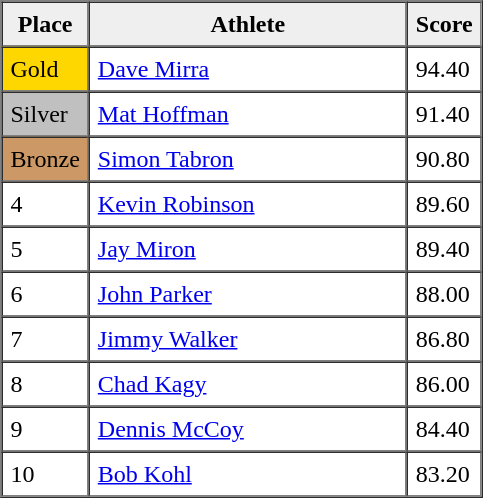<table border=1 cellpadding=5 cellspacing=0>
<tr>
<th style="background:#efefef;" width="20">Place</th>
<th style="background:#efefef;" width="200">Athlete</th>
<th style="background:#efefef;" width="20">Score</th>
</tr>
<tr align=left>
<td style="background:gold;">Gold</td>
<td><a href='#'>Dave Mirra</a></td>
<td>94.40</td>
</tr>
<tr align=left>
<td style="background:silver;">Silver</td>
<td><a href='#'>Mat Hoffman</a></td>
<td>91.40</td>
</tr>
<tr align=left>
<td style="background:#CC9966;">Bronze</td>
<td><a href='#'>Simon Tabron</a></td>
<td>90.80</td>
</tr>
<tr align=left>
<td>4</td>
<td><a href='#'>Kevin Robinson</a></td>
<td>89.60</td>
</tr>
<tr align=left>
<td>5</td>
<td><a href='#'>Jay Miron</a></td>
<td>89.40</td>
</tr>
<tr align=left>
<td>6</td>
<td><a href='#'>John Parker</a></td>
<td>88.00</td>
</tr>
<tr align=left>
<td>7</td>
<td><a href='#'>Jimmy Walker</a></td>
<td>86.80</td>
</tr>
<tr align=left>
<td>8</td>
<td><a href='#'>Chad Kagy</a></td>
<td>86.00</td>
</tr>
<tr align=left>
<td>9</td>
<td><a href='#'>Dennis McCoy</a></td>
<td>84.40</td>
</tr>
<tr align=left>
<td>10</td>
<td><a href='#'>Bob Kohl</a></td>
<td>83.20</td>
</tr>
</table>
